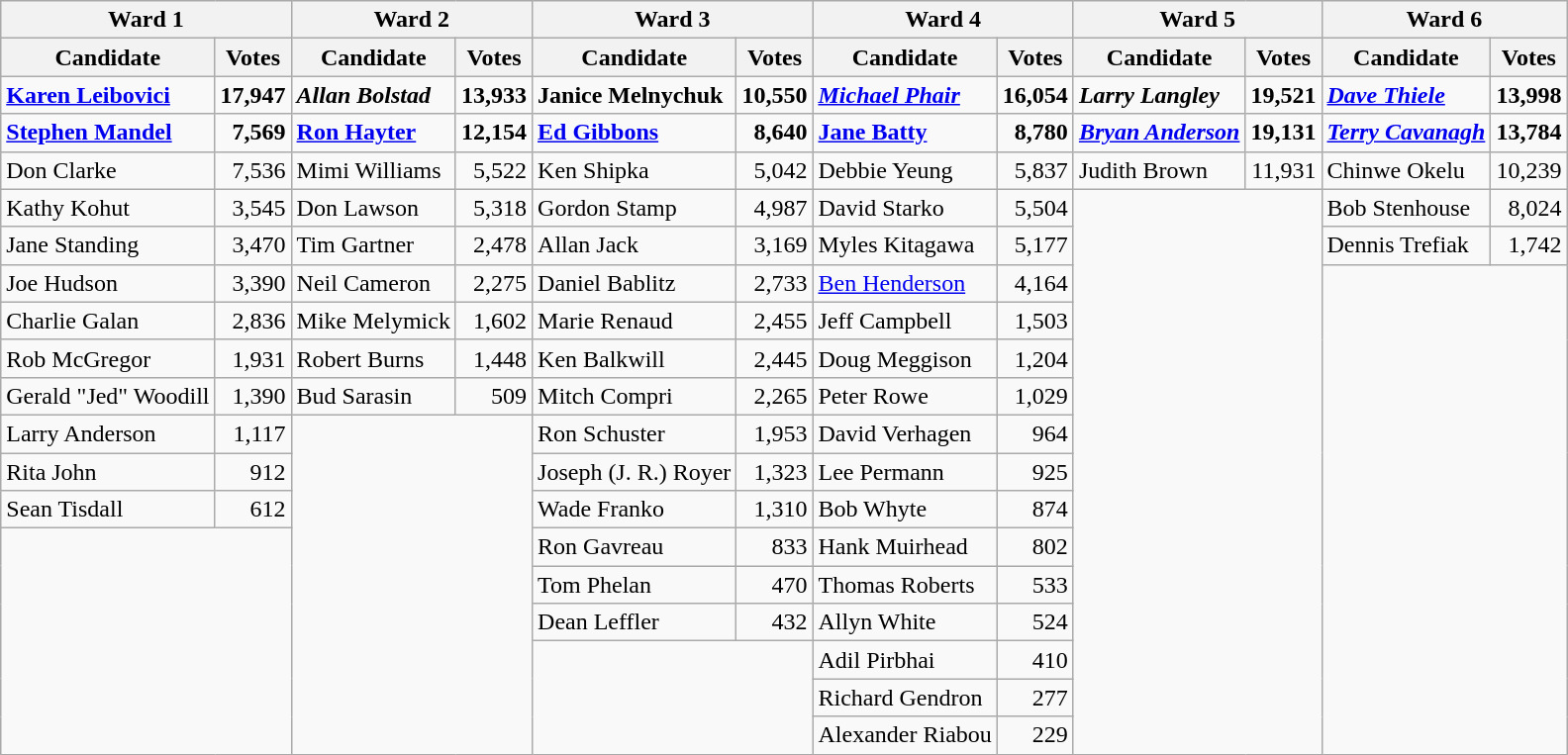<table class="wikitable">
<tr>
<th colspan="2"><strong>Ward 1</strong></th>
<th colspan="2"><strong>Ward 2</strong></th>
<th colspan="2"><strong>Ward 3</strong></th>
<th colspan="2"><strong>Ward 4</strong></th>
<th colspan="2"><strong>Ward 5</strong></th>
<th colspan="2"><strong>Ward 6</strong></th>
</tr>
<tr>
<th><strong>Candidate</strong></th>
<th><strong>Votes</strong></th>
<th><strong>Candidate</strong></th>
<th><strong>Votes</strong></th>
<th><strong>Candidate</strong></th>
<th><strong>Votes</strong></th>
<th><strong>Candidate</strong></th>
<th><strong>Votes</strong></th>
<th><strong>Candidate</strong></th>
<th><strong>Votes</strong></th>
<th><strong>Candidate</strong></th>
<th><strong>Votes</strong></th>
</tr>
<tr>
<td><strong><a href='#'>Karen Leibovici</a></strong></td>
<td align="right"><strong>17,947</strong></td>
<td><strong><em>Allan Bolstad</em></strong></td>
<td align="right"><strong>13,933</strong></td>
<td><strong>Janice Melnychuk</strong></td>
<td align="right"><strong>10,550</strong></td>
<td><strong><em><a href='#'>Michael Phair</a></em></strong></td>
<td align="right"><strong>16,054</strong></td>
<td><strong><em>Larry Langley</em></strong></td>
<td align="right"><strong>19,521</strong></td>
<td><strong><em><a href='#'>Dave Thiele</a></em></strong></td>
<td align="right"><strong>13,998</strong></td>
</tr>
<tr>
<td><strong><a href='#'>Stephen Mandel</a></strong></td>
<td align="right"><strong>7,569</strong></td>
<td><strong><a href='#'>Ron Hayter</a></strong></td>
<td align="right"><strong>12,154</strong></td>
<td><strong><a href='#'>Ed Gibbons</a></strong></td>
<td align="right"><strong>8,640</strong></td>
<td><strong><a href='#'>Jane Batty</a></strong></td>
<td align="right"><strong>8,780</strong></td>
<td><strong><em><a href='#'>Bryan Anderson</a></em></strong></td>
<td align="right"><strong>19,131</strong></td>
<td><strong><em><a href='#'>Terry Cavanagh</a></em></strong></td>
<td align="right"><strong>13,784</strong></td>
</tr>
<tr>
<td>Don Clarke</td>
<td align="right">7,536</td>
<td>Mimi Williams</td>
<td align="right">5,522</td>
<td>Ken Shipka</td>
<td align="right">5,042</td>
<td>Debbie Yeung</td>
<td align="right">5,837</td>
<td>Judith Brown</td>
<td align="right">11,931</td>
<td>Chinwe Okelu</td>
<td align="right">10,239</td>
</tr>
<tr>
<td>Kathy Kohut</td>
<td align="right">3,545</td>
<td>Don Lawson</td>
<td align="right">5,318</td>
<td>Gordon Stamp</td>
<td align="right">4,987</td>
<td>David Starko</td>
<td align="right">5,504</td>
<td colspan="2" rowspan="15"></td>
<td>Bob Stenhouse</td>
<td align="right">8,024</td>
</tr>
<tr>
<td>Jane Standing</td>
<td align="right">3,470</td>
<td>Tim Gartner</td>
<td align="right">2,478</td>
<td>Allan Jack</td>
<td align="right">3,169</td>
<td>Myles Kitagawa</td>
<td align="right">5,177</td>
<td>Dennis Trefiak</td>
<td align="right">1,742</td>
</tr>
<tr>
<td>Joe Hudson</td>
<td align="right">3,390</td>
<td>Neil Cameron</td>
<td align="right">2,275</td>
<td>Daniel Bablitz</td>
<td align="right">2,733</td>
<td><a href='#'>Ben Henderson</a></td>
<td align="right">4,164</td>
<td colspan="2" rowspan="13"></td>
</tr>
<tr>
<td>Charlie Galan</td>
<td align="right">2,836</td>
<td>Mike Melymick</td>
<td align="right">1,602</td>
<td>Marie Renaud</td>
<td align="right">2,455</td>
<td>Jeff Campbell</td>
<td align="right">1,503</td>
</tr>
<tr>
<td>Rob McGregor</td>
<td align="right">1,931</td>
<td>Robert Burns</td>
<td align="right">1,448</td>
<td>Ken Balkwill</td>
<td align="right">2,445</td>
<td>Doug Meggison</td>
<td align="right">1,204</td>
</tr>
<tr>
<td>Gerald "Jed" Woodill</td>
<td align="right">1,390</td>
<td>Bud Sarasin</td>
<td align="right">509</td>
<td>Mitch Compri</td>
<td align="right">2,265</td>
<td>Peter Rowe</td>
<td align="right">1,029</td>
</tr>
<tr>
<td>Larry Anderson</td>
<td align="right">1,117</td>
<td colspan="2" rowspan="9"></td>
<td>Ron Schuster</td>
<td align="right">1,953</td>
<td>David Verhagen</td>
<td align="right">964</td>
</tr>
<tr>
<td>Rita John</td>
<td align="right">912</td>
<td>Joseph (J. R.) Royer</td>
<td align="right">1,323</td>
<td>Lee Permann</td>
<td align="right">925</td>
</tr>
<tr>
<td>Sean Tisdall</td>
<td align="right">612</td>
<td>Wade Franko</td>
<td align="right">1,310</td>
<td>Bob Whyte</td>
<td align="right">874</td>
</tr>
<tr>
<td colspan="2" rowspan="6"></td>
<td>Ron Gavreau</td>
<td align="right">833</td>
<td>Hank Muirhead</td>
<td align="right">802</td>
</tr>
<tr>
<td>Tom Phelan</td>
<td align="right">470</td>
<td>Thomas Roberts</td>
<td align="right">533</td>
</tr>
<tr>
<td>Dean Leffler</td>
<td align="right">432</td>
<td>Allyn White</td>
<td align="right">524</td>
</tr>
<tr>
<td colspan="2" rowspan="3"></td>
<td>Adil Pirbhai</td>
<td align="right">410</td>
</tr>
<tr>
<td>Richard Gendron</td>
<td align="right">277</td>
</tr>
<tr>
<td>Alexander Riabou</td>
<td align="right">229</td>
</tr>
</table>
